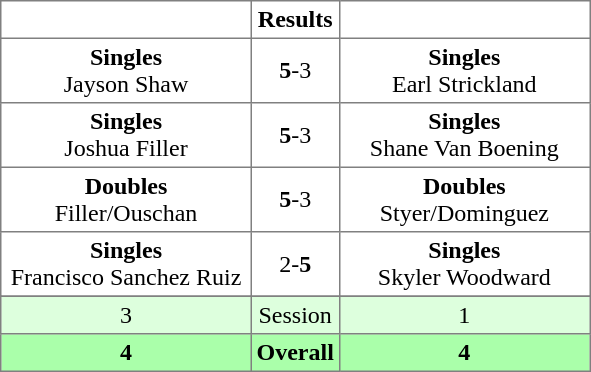<table style="border-collapse: collapse;" cellpadding="3" border="1">
<tr>
<th width="160"></th>
<th>Results</th>
<th width="160"></th>
</tr>
<tr>
<td align="center"><strong>Singles</strong><br>Jayson Shaw</td>
<td align="center"><strong>5</strong>-3</td>
<td align="center"><strong>Singles</strong><br>Earl Strickland</td>
</tr>
<tr>
<td align="center"><strong>Singles</strong><br>Joshua Filler</td>
<td align="center"><strong>5</strong>-3</td>
<td align="center"><strong>Singles</strong><br>Shane Van Boening</td>
</tr>
<tr>
<td align="center"><strong>Doubles</strong><br>Filler/Ouschan</td>
<td align="center"><strong>5</strong>-3</td>
<td align="center"><strong>Doubles</strong><br>Styer/Dominguez</td>
</tr>
<tr>
<td align="center"><strong>Singles</strong><br>Francisco Sanchez Ruiz</td>
<td align="center">2-<strong>5</strong></td>
<td align="center"><strong>Singles</strong><br>Skyler Woodward</td>
</tr>
<tr>
</tr>
<tr bgcolor="#ddffdd">
<td align="center">3</td>
<td align="center">Session</td>
<td align="center">1</td>
</tr>
<tr bgcolor="#aaffaa">
<th align="center">4</th>
<th align="center">Overall</th>
<th align="center">4</th>
</tr>
</table>
